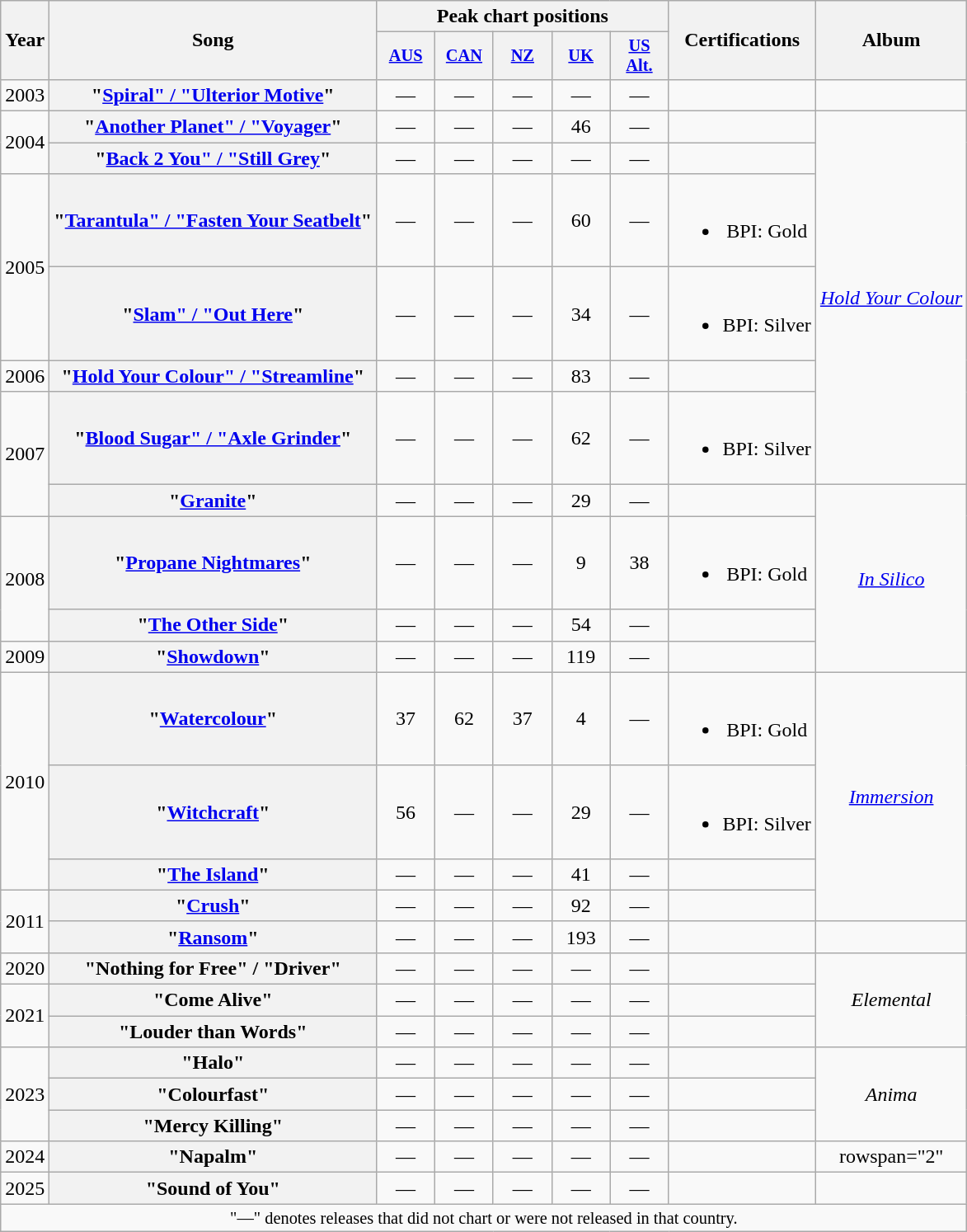<table class="wikitable plainrowheaders" style="text-align:center;">
<tr>
<th scope="col" rowspan="2">Year</th>
<th scope="col" rowspan="2">Song</th>
<th scope="col" colspan="5">Peak chart positions</th>
<th rowspan="2">Certifications</th>
<th scope="col" rowspan="2">Album</th>
</tr>
<tr>
<th scope="col" style="width:3em;font-size:85%;"><a href='#'>AUS</a><br></th>
<th scope="col" style="width:3em;font-size:85%;"><a href='#'>CAN</a><br></th>
<th scope="col" style="width:3em;font-size:85%;"><a href='#'>NZ</a><br></th>
<th scope="col" style="width:3em;font-size:85%;"><a href='#'>UK</a><br></th>
<th scope="col" style="width:3em;font-size:85%;"><a href='#'>US<br>Alt.</a><br></th>
</tr>
<tr>
<td>2003</td>
<th scope="row">"<a href='#'>Spiral" / "Ulterior Motive</a>"</th>
<td>—</td>
<td>—</td>
<td>—</td>
<td>—</td>
<td>—</td>
<td></td>
<td></td>
</tr>
<tr>
<td rowspan="2">2004</td>
<th scope="row">"<a href='#'>Another Planet" / "Voyager</a>"</th>
<td>—</td>
<td>—</td>
<td>—</td>
<td>46</td>
<td>—</td>
<td></td>
<td rowspan="6"><em><a href='#'>Hold Your Colour</a></em></td>
</tr>
<tr>
<th scope="row">"<a href='#'>Back 2 You" / "Still Grey</a>"</th>
<td>—</td>
<td>—</td>
<td>—</td>
<td>—</td>
<td>—</td>
<td></td>
</tr>
<tr>
<td rowspan="2">2005</td>
<th scope="row">"<a href='#'>Tarantula" / "Fasten Your Seatbelt</a>"</th>
<td>—</td>
<td>—</td>
<td>—</td>
<td>60</td>
<td>—</td>
<td><br><ul><li>BPI: Gold</li></ul></td>
</tr>
<tr>
<th scope="row">"<a href='#'>Slam" / "Out Here</a>"</th>
<td>—</td>
<td>—</td>
<td>—</td>
<td>34</td>
<td>—</td>
<td><br><ul><li>BPI: Silver</li></ul></td>
</tr>
<tr>
<td>2006</td>
<th scope="row">"<a href='#'>Hold Your Colour" / "Streamline</a>"</th>
<td>—</td>
<td>—</td>
<td>—</td>
<td>83</td>
<td>—</td>
<td></td>
</tr>
<tr>
<td rowspan="2">2007</td>
<th scope="row">"<a href='#'>Blood Sugar" / "Axle Grinder</a>"</th>
<td>—</td>
<td>—</td>
<td>—</td>
<td>62</td>
<td>—</td>
<td><br><ul><li>BPI: Silver</li></ul></td>
</tr>
<tr>
<th scope="row">"<a href='#'>Granite</a>"</th>
<td>—</td>
<td>—</td>
<td>—</td>
<td>29</td>
<td>—</td>
<td></td>
<td rowspan="4"><em><a href='#'>In Silico</a></em></td>
</tr>
<tr>
<td rowspan="2">2008</td>
<th scope="row">"<a href='#'>Propane Nightmares</a>"</th>
<td>—</td>
<td>—</td>
<td>—</td>
<td>9</td>
<td>38</td>
<td><br><ul><li>BPI: Gold</li></ul></td>
</tr>
<tr>
<th scope="row">"<a href='#'>The Other Side</a>"</th>
<td>—</td>
<td>—</td>
<td>—</td>
<td>54</td>
<td>—</td>
<td></td>
</tr>
<tr>
<td>2009</td>
<th scope="row">"<a href='#'>Showdown</a>"</th>
<td>—</td>
<td>—</td>
<td>—</td>
<td>119</td>
<td>—</td>
<td></td>
</tr>
<tr>
<td rowspan="3">2010</td>
<th scope="row">"<a href='#'>Watercolour</a>"</th>
<td>37</td>
<td>62</td>
<td>37</td>
<td>4</td>
<td>—</td>
<td><br><ul><li>BPI: Gold</li></ul></td>
<td rowspan="4"><em><a href='#'>Immersion</a></em></td>
</tr>
<tr>
<th scope="row">"<a href='#'>Witchcraft</a>"</th>
<td>56</td>
<td>—</td>
<td>—</td>
<td>29</td>
<td>—</td>
<td><br><ul><li>BPI: Silver</li></ul></td>
</tr>
<tr>
<th scope="row">"<a href='#'>The Island</a>"</th>
<td>—</td>
<td>—</td>
<td>—</td>
<td>41</td>
<td>—</td>
<td></td>
</tr>
<tr>
<td rowspan="2">2011</td>
<th scope="row">"<a href='#'>Crush</a>"</th>
<td>—</td>
<td>—</td>
<td>—</td>
<td>92</td>
<td>—</td>
<td></td>
</tr>
<tr>
<th scope="row">"<a href='#'>Ransom</a>"</th>
<td>—</td>
<td>—</td>
<td>—</td>
<td>193</td>
<td>—</td>
<td></td>
<td></td>
</tr>
<tr>
<td>2020</td>
<th scope="row">"Nothing for Free" / "Driver"</th>
<td>—</td>
<td>—</td>
<td>—</td>
<td>—</td>
<td>—</td>
<td></td>
<td rowspan="3"><em>Elemental</em></td>
</tr>
<tr>
<td rowspan="2">2021</td>
<th scope="row">"Come Alive"</th>
<td>—</td>
<td>—</td>
<td>—</td>
<td>—</td>
<td>—</td>
<td></td>
</tr>
<tr>
<th scope="row">"Louder than Words"<br></th>
<td>—</td>
<td>—</td>
<td>—</td>
<td>—</td>
<td>—</td>
<td></td>
</tr>
<tr>
<td rowspan="3">2023</td>
<th scope="row">"Halo"<br></th>
<td>—</td>
<td>—</td>
<td>—</td>
<td>—</td>
<td>—</td>
<td></td>
<td rowspan="3"><em>Anima</em></td>
</tr>
<tr>
<th scope="row">"Colourfast"</th>
<td>—</td>
<td>—</td>
<td>—</td>
<td>—</td>
<td>—</td>
<td></td>
</tr>
<tr>
<th scope="row">"Mercy Killing"<br></th>
<td>—</td>
<td>—</td>
<td>—</td>
<td>—</td>
<td>—</td>
<td></td>
</tr>
<tr>
<td>2024</td>
<th scope="row">"Napalm"<br></th>
<td>—</td>
<td>—</td>
<td>—</td>
<td>—</td>
<td>—</td>
<td></td>
<td>rowspan="2" </td>
</tr>
<tr>
<td>2025</td>
<th scope="row">"Sound of You"<br></th>
<td>—</td>
<td>—</td>
<td>—</td>
<td>—</td>
<td>—</td>
<td></td>
</tr>
<tr>
<td colspan="11" style="font-size:85%;">"—" denotes releases that did not chart or were not released in that country.</td>
</tr>
</table>
